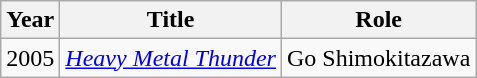<table class="wikitable">
<tr>
<th>Year</th>
<th>Title</th>
<th>Role</th>
</tr>
<tr>
<td>2005</td>
<td><em><a href='#'>Heavy Metal Thunder</a></em></td>
<td>Go Shimokitazawa</td>
</tr>
</table>
